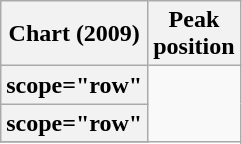<table class="wikitable sortable plainrowheaders">
<tr>
<th scope="col">Chart (2009)</th>
<th scope="col">Peak<br>position</th>
</tr>
<tr>
<th>scope="row" </th>
</tr>
<tr>
<th>scope="row" </th>
</tr>
<tr>
</tr>
</table>
